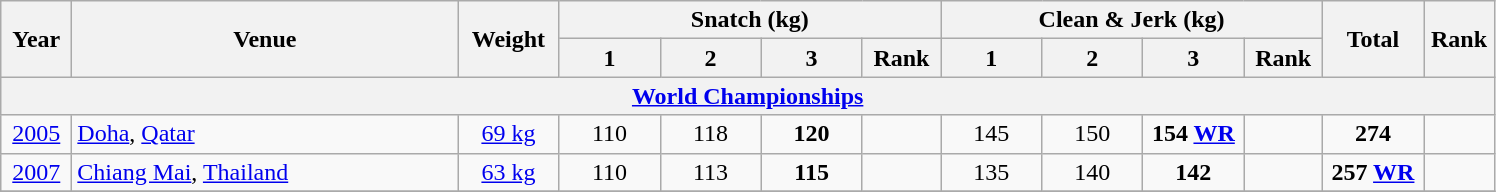<table class="wikitable" style="text-align:center;">
<tr>
<th rowspan=2 width=40>Year</th>
<th rowspan=2 width=250>Venue</th>
<th rowspan=2 width=60>Weight</th>
<th colspan=4>Snatch (kg)</th>
<th colspan=4>Clean & Jerk (kg)</th>
<th rowspan=2 width=60>Total</th>
<th rowspan=2 width=40>Rank</th>
</tr>
<tr>
<th width=60>1</th>
<th width=60>2</th>
<th width=60>3</th>
<th width=45>Rank</th>
<th width=60>1</th>
<th width=60>2</th>
<th width=60>3</th>
<th width=45>Rank</th>
</tr>
<tr>
<th colspan=13><a href='#'>World Championships</a></th>
</tr>
<tr>
<td><a href='#'>2005</a></td>
<td align=left> <a href='#'>Doha</a>, <a href='#'>Qatar</a></td>
<td><a href='#'>69 kg</a></td>
<td>110</td>
<td>118</td>
<td><strong>120</strong></td>
<td></td>
<td>145</td>
<td>150</td>
<td><strong>154 <a href='#'>WR</a></strong></td>
<td></td>
<td><strong>274</strong></td>
<td></td>
</tr>
<tr>
<td><a href='#'>2007</a></td>
<td align=left> <a href='#'>Chiang Mai</a>, <a href='#'>Thailand</a></td>
<td><a href='#'>63 kg</a></td>
<td>110</td>
<td>113</td>
<td><strong>115</strong></td>
<td><strong></strong></td>
<td>135</td>
<td>140</td>
<td><strong>142</strong></td>
<td></td>
<td><strong>257 <a href='#'>WR</a></strong></td>
<td></td>
</tr>
<tr>
</tr>
</table>
